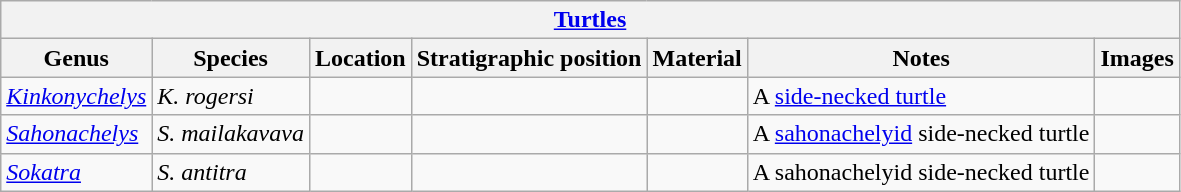<table class="wikitable" align="center">
<tr>
<th colspan="7" align="center"><a href='#'>Turtles</a></th>
</tr>
<tr>
<th>Genus</th>
<th>Species</th>
<th>Location</th>
<th>Stratigraphic position</th>
<th>Material</th>
<th>Notes</th>
<th>Images</th>
</tr>
<tr>
<td><em><a href='#'>Kinkonychelys</a></em></td>
<td><em>K. rogersi</em></td>
<td></td>
<td></td>
<td></td>
<td>A <a href='#'>side-necked turtle</a></td>
<td></td>
</tr>
<tr>
<td><em><a href='#'>Sahonachelys</a></em></td>
<td><em>S. mailakavava</em></td>
<td></td>
<td></td>
<td></td>
<td>A <a href='#'>sahonachelyid</a> side-necked turtle</td>
<td></td>
</tr>
<tr>
<td><em><a href='#'>Sokatra</a></em></td>
<td><em>S. antitra</em></td>
<td></td>
<td></td>
<td></td>
<td>A sahonachelyid side-necked turtle</td>
<td></td>
</tr>
</table>
